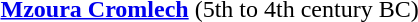<table border="0">
<tr>
<td></td>
<td><strong><a href='#'>Mzoura Cromlech</a></strong> (5th to 4th century BC)</td>
</tr>
</table>
